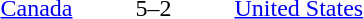<table style="text-align:center">
<tr>
<th width=200></th>
<th width=100></th>
<th width=200></th>
</tr>
<tr>
<td align=right><a href='#'>Canada</a> </td>
<td>5–2</td>
<td align=left> <a href='#'>United States</a></td>
</tr>
</table>
